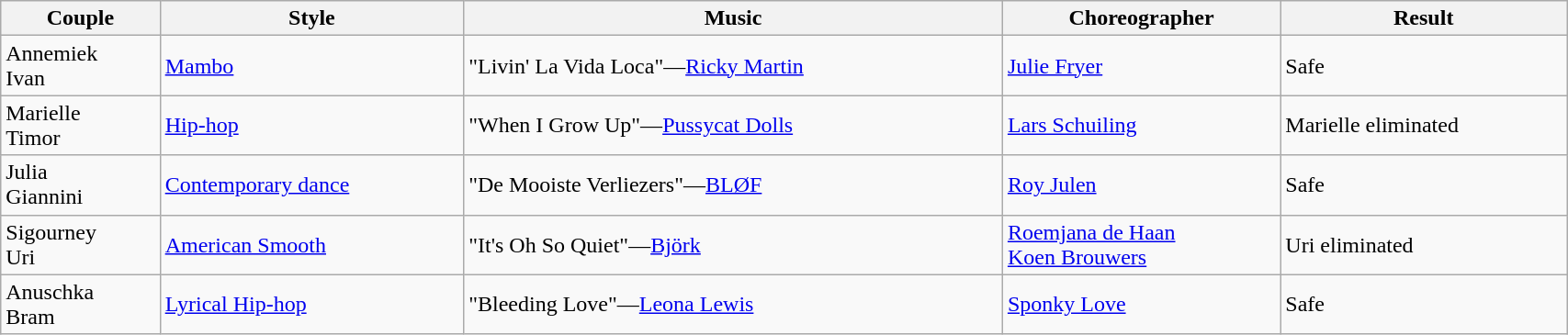<table class="wikitable" width="90%">
<tr>
<th>Couple</th>
<th>Style</th>
<th>Music</th>
<th>Choreographer</th>
<th>Result</th>
</tr>
<tr>
<td>Annemiek<br>Ivan</td>
<td><a href='#'>Mambo</a></td>
<td>"Livin' La Vida Loca"—<a href='#'>Ricky Martin</a></td>
<td><a href='#'>Julie Fryer</a></td>
<td>Safe</td>
</tr>
<tr>
<td>Marielle<br>Timor</td>
<td><a href='#'>Hip-hop</a></td>
<td>"When I Grow Up"—<a href='#'>Pussycat Dolls</a></td>
<td><a href='#'>Lars Schuiling</a></td>
<td>Marielle eliminated</td>
</tr>
<tr>
<td>Julia<br>Giannini</td>
<td><a href='#'>Contemporary dance</a></td>
<td>"De Mooiste Verliezers"—<a href='#'>BLØF</a></td>
<td><a href='#'>Roy Julen</a></td>
<td>Safe</td>
</tr>
<tr>
<td>Sigourney<br>Uri</td>
<td><a href='#'>American Smooth</a></td>
<td>"It's Oh So Quiet"—<a href='#'>Björk</a></td>
<td><a href='#'>Roemjana de Haan</a><br><a href='#'>Koen Brouwers</a></td>
<td>Uri eliminated</td>
</tr>
<tr>
<td>Anuschka<br>Bram</td>
<td><a href='#'>Lyrical Hip-hop</a></td>
<td>"Bleeding Love"—<a href='#'>Leona Lewis</a></td>
<td><a href='#'>Sponky Love</a></td>
<td>Safe</td>
</tr>
</table>
